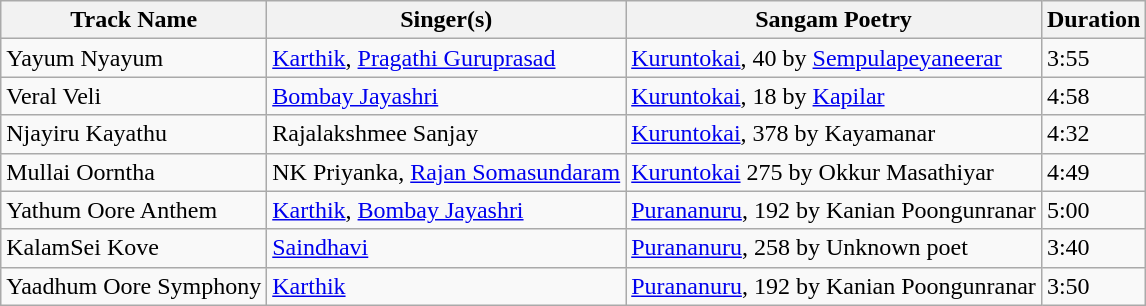<table class="wikitable">
<tr>
<th>Track Name</th>
<th>Singer(s)</th>
<th>Sangam Poetry</th>
<th>Duration</th>
</tr>
<tr>
<td>Yayum Nyayum</td>
<td><a href='#'>Karthik</a>, <a href='#'>Pragathi Guruprasad</a></td>
<td><a href='#'>Kuruntokai</a>, 40 by <a href='#'>Sempulapeyaneerar</a></td>
<td>3:55</td>
</tr>
<tr>
<td>Veral Veli</td>
<td><a href='#'>Bombay Jayashri</a></td>
<td><a href='#'>Kuruntokai</a>, 18 by <a href='#'>Kapilar</a></td>
<td>4:58</td>
</tr>
<tr>
<td>Njayiru Kayathu</td>
<td>Rajalakshmee Sanjay</td>
<td><a href='#'>Kuruntokai</a>, 378 by Kayamanar</td>
<td>4:32</td>
</tr>
<tr>
<td>Mullai Oorntha</td>
<td>NK Priyanka, <a href='#'>Rajan Somasundaram</a></td>
<td><a href='#'>Kuruntokai</a> 275 by Okkur Masathiyar</td>
<td>4:49</td>
</tr>
<tr>
<td>Yathum Oore Anthem</td>
<td><a href='#'>Karthik</a>, <a href='#'>Bombay Jayashri</a></td>
<td><a href='#'>Purananuru</a>, 192 by Kanian Poongunranar</td>
<td>5:00</td>
</tr>
<tr>
<td>KalamSei Kove</td>
<td><a href='#'>Saindhavi</a></td>
<td><a href='#'>Purananuru</a>, 258 by Unknown poet</td>
<td>3:40</td>
</tr>
<tr>
<td>Yaadhum Oore Symphony</td>
<td><a href='#'>Karthik</a></td>
<td><a href='#'>Purananuru</a>, 192 by Kanian Poongunranar</td>
<td>3:50</td>
</tr>
</table>
